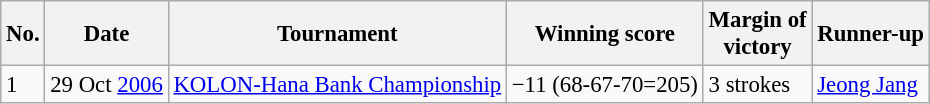<table class="wikitable" style="font-size:95%;">
<tr>
<th>No.</th>
<th>Date</th>
<th>Tournament</th>
<th>Winning score</th>
<th>Margin of<br>victory</th>
<th>Runner-up</th>
</tr>
<tr>
<td>1</td>
<td>29 Oct <a href='#'>2006</a></td>
<td><a href='#'>KOLON-Hana Bank Championship</a></td>
<td>−11 (68-67-70=205)</td>
<td>3 strokes</td>
<td> <a href='#'>Jeong Jang</a></td>
</tr>
</table>
